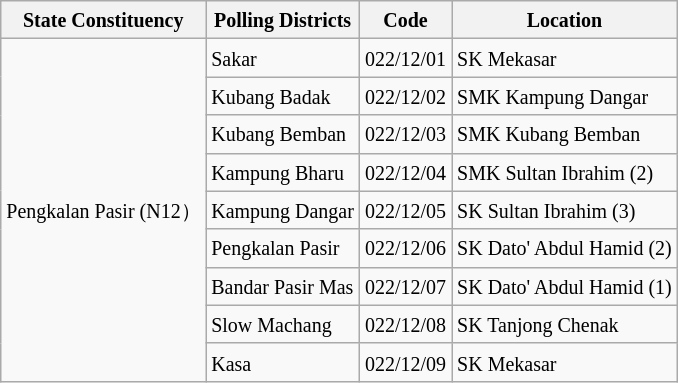<table class="wikitable sortable mw-collapsible">
<tr>
<th><small>State Constituency</small></th>
<th><small>Polling Districts</small></th>
<th><small>Code</small></th>
<th><small>Location</small></th>
</tr>
<tr>
<td rowspan="9"><small>Pengkalan Pasir (N12）</small></td>
<td><small>Sakar</small></td>
<td><small>022/12/01</small></td>
<td><small>SK Mekasar</small></td>
</tr>
<tr>
<td><small>Kubang Badak</small></td>
<td><small>022/12/02</small></td>
<td><small>SMK Kampung Dangar</small></td>
</tr>
<tr>
<td><small>Kubang Bemban</small></td>
<td><small>022/12/03</small></td>
<td><small>SMK Kubang Bemban</small></td>
</tr>
<tr>
<td><small>Kampung Bharu</small></td>
<td><small>022/12/04</small></td>
<td><small>SMK Sultan Ibrahim (2)</small></td>
</tr>
<tr>
<td><small>Kampung Dangar</small></td>
<td><small>022/12/05</small></td>
<td><small>SK Sultan Ibrahim (3)</small></td>
</tr>
<tr>
<td><small>Pengkalan Pasir</small></td>
<td><small>022/12/06</small></td>
<td><small>SK Dato' Abdul Hamid (2)</small></td>
</tr>
<tr>
<td><small>Bandar Pasir Mas</small></td>
<td><small>022/12/07</small></td>
<td><small>SK Dato' Abdul Hamid (1)</small></td>
</tr>
<tr>
<td><small>Slow Machang</small></td>
<td><small>022/12/08</small></td>
<td><small>SK Tanjong Chenak</small></td>
</tr>
<tr>
<td><small>Kasa</small></td>
<td><small>022/12/09</small></td>
<td><small>SK Mekasar</small></td>
</tr>
</table>
